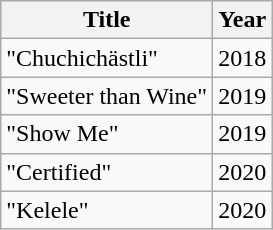<table class="wikitable">
<tr>
<th>Title</th>
<th>Year</th>
</tr>
<tr>
<td>"Chuchichästli"</td>
<td>2018</td>
</tr>
<tr>
<td>"Sweeter than Wine"</td>
<td>2019</td>
</tr>
<tr>
<td>"Show Me"</td>
<td>2019</td>
</tr>
<tr>
<td>"Certified"</td>
<td>2020</td>
</tr>
<tr>
<td>"Kelele"</td>
<td>2020</td>
</tr>
</table>
